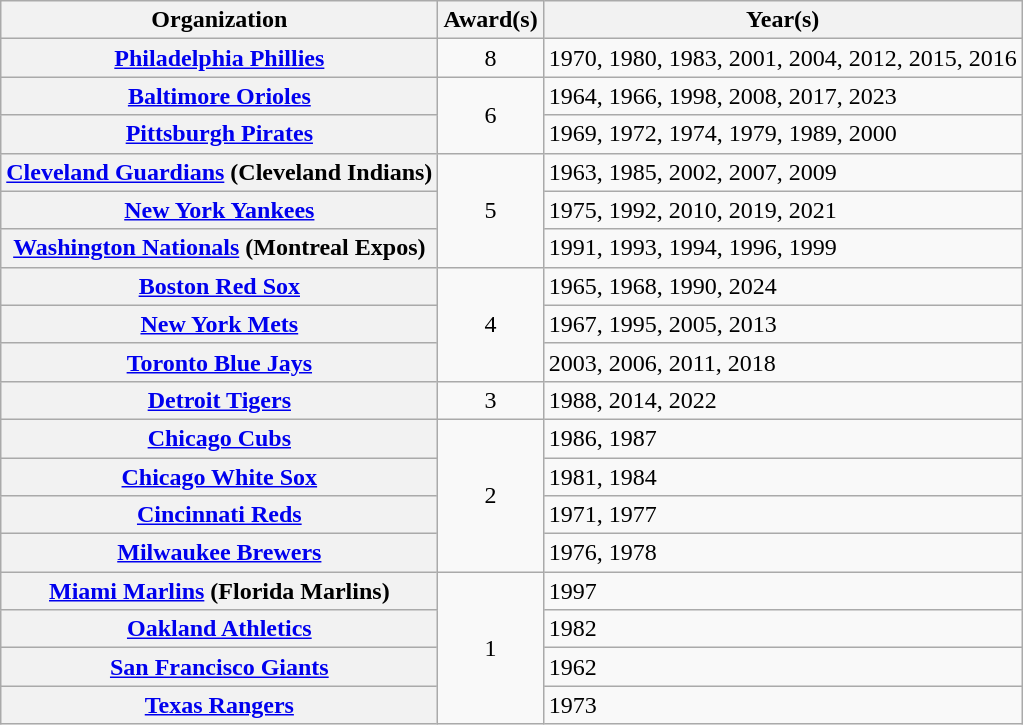<table class="wikitable sortable plainrowheaders" style="text-align:left">
<tr>
<th scope="col">Organization</th>
<th scope="col">Award(s)</th>
<th scope="col">Year(s)</th>
</tr>
<tr>
<th scope="row"><strong><a href='#'>Philadelphia Phillies</a></strong></th>
<td style="text-align:center">8</td>
<td>1970, 1980, 1983, 2001, 2004, 2012, 2015, 2016</td>
</tr>
<tr>
<th scope="row"><strong><a href='#'>Baltimore Orioles</a></strong></th>
<td style="text-align:center" rowspan="2">6</td>
<td>1964, 1966, 1998, 2008, 2017, 2023</td>
</tr>
<tr>
<th scope="row"><strong><a href='#'>Pittsburgh Pirates</a></strong></th>
<td>1969, 1972, 1974, 1979, 1989, 2000</td>
</tr>
<tr>
<th scope="row"><strong><a href='#'>Cleveland Guardians</a></strong> (Cleveland Indians)</th>
<td style="text-align:center" rowspan="3">5</td>
<td>1963, 1985, 2002, 2007, 2009</td>
</tr>
<tr>
<th scope="row"><strong><a href='#'>New York Yankees</a></strong></th>
<td>1975, 1992, 2010, 2019, 2021</td>
</tr>
<tr>
<th scope="row"><strong><a href='#'>Washington Nationals</a></strong> (Montreal Expos)</th>
<td>1991, 1993, 1994, 1996, 1999</td>
</tr>
<tr>
<th scope="row"><strong><a href='#'>Boston Red Sox</a></strong></th>
<td style="text-align:center" rowspan="3">4</td>
<td>1965, 1968, 1990, 2024</td>
</tr>
<tr>
<th scope="row"><strong><a href='#'>New York Mets</a></strong></th>
<td>1967, 1995, 2005, 2013</td>
</tr>
<tr>
<th scope="row"><strong><a href='#'>Toronto Blue Jays</a></strong></th>
<td>2003, 2006, 2011, 2018</td>
</tr>
<tr>
<th scope="row"><strong><a href='#'>Detroit Tigers</a></strong></th>
<td style="text-align:center">3</td>
<td>1988, 2014, 2022</td>
</tr>
<tr>
<th scope="row"><a href='#'>Chicago Cubs</a></th>
<td style="text-align:center" rowspan="4">2</td>
<td>1986, 1987</td>
</tr>
<tr>
<th scope="row"><a href='#'>Chicago White Sox</a></th>
<td>1981, 1984</td>
</tr>
<tr>
<th scope="row"><a href='#'>Cincinnati Reds</a></th>
<td>1971, 1977</td>
</tr>
<tr>
<th scope="row"><a href='#'>Milwaukee Brewers</a></th>
<td>1976, 1978</td>
</tr>
<tr>
<th scope="row"><a href='#'>Miami Marlins</a> (Florida Marlins)</th>
<td style="text-align:center" rowspan="4">1</td>
<td>1997</td>
</tr>
<tr>
<th scope="row"><a href='#'>Oakland Athletics</a></th>
<td>1982</td>
</tr>
<tr>
<th scope="row"><strong><a href='#'>San Francisco Giants</a></strong></th>
<td>1962</td>
</tr>
<tr>
<th scope="row"><a href='#'>Texas Rangers</a></th>
<td>1973</td>
</tr>
</table>
